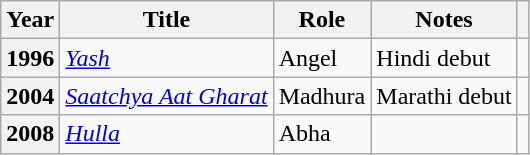<table class="wikitable plainrowheaders sortable" style="margin-right: 0;">
<tr>
<th scope="col">Year</th>
<th scope="col">Title</th>
<th scope="col">Role</th>
<th scope="col" class="unsortable">Notes</th>
<th scope="col" class="unsortable"></th>
</tr>
<tr>
<th scope="row">1996</th>
<td><em><a href='#'>Yash</a></em></td>
<td>Angel</td>
<td>Hindi debut</td>
<td></td>
</tr>
<tr>
<th scope="row">2004</th>
<td><em><a href='#'>Saatchya Aat Gharat</a></em></td>
<td>Madhura</td>
<td>Marathi debut</td>
<td></td>
</tr>
<tr>
<th scope="row">2008</th>
<td><em><a href='#'>Hulla</a></em></td>
<td>Abha</td>
<td></td>
<td></td>
</tr>
</table>
